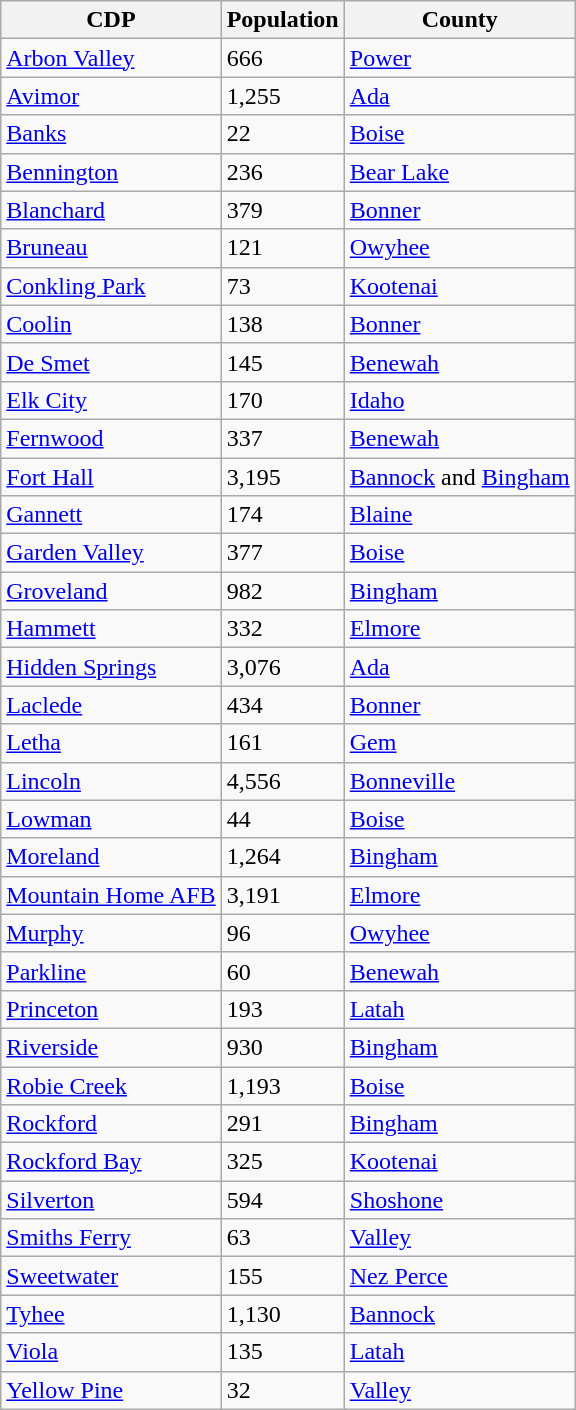<table class="wikitable sortable">
<tr>
<th>CDP</th>
<th>Population</th>
<th>County</th>
</tr>
<tr>
<td><a href='#'>Arbon Valley</a></td>
<td>666</td>
<td><a href='#'>Power</a></td>
</tr>
<tr>
<td><a href='#'>Avimor</a></td>
<td>1,255</td>
<td><a href='#'>Ada</a></td>
</tr>
<tr>
<td><a href='#'>Banks</a></td>
<td>22</td>
<td><a href='#'>Boise</a></td>
</tr>
<tr>
<td><a href='#'>Bennington</a></td>
<td>236</td>
<td><a href='#'>Bear Lake</a></td>
</tr>
<tr>
<td><a href='#'>Blanchard</a></td>
<td>379</td>
<td><a href='#'>Bonner</a></td>
</tr>
<tr>
<td><a href='#'>Bruneau</a></td>
<td>121</td>
<td><a href='#'>Owyhee</a></td>
</tr>
<tr>
<td><a href='#'>Conkling Park</a></td>
<td>73</td>
<td><a href='#'>Kootenai</a></td>
</tr>
<tr>
<td><a href='#'>Coolin</a></td>
<td>138</td>
<td><a href='#'>Bonner</a></td>
</tr>
<tr>
<td><a href='#'>De Smet</a></td>
<td>145</td>
<td><a href='#'>Benewah</a></td>
</tr>
<tr>
<td><a href='#'>Elk City</a></td>
<td>170</td>
<td><a href='#'>Idaho</a></td>
</tr>
<tr>
<td><a href='#'>Fernwood</a></td>
<td>337</td>
<td><a href='#'>Benewah</a></td>
</tr>
<tr>
<td><a href='#'>Fort Hall</a></td>
<td>3,195</td>
<td><a href='#'>Bannock</a> and <a href='#'>Bingham</a></td>
</tr>
<tr>
<td><a href='#'>Gannett</a></td>
<td>174</td>
<td><a href='#'>Blaine</a></td>
</tr>
<tr>
<td><a href='#'>Garden Valley</a></td>
<td>377</td>
<td><a href='#'>Boise</a></td>
</tr>
<tr>
<td><a href='#'>Groveland</a></td>
<td>982</td>
<td><a href='#'>Bingham</a></td>
</tr>
<tr>
<td><a href='#'>Hammett</a></td>
<td>332</td>
<td><a href='#'>Elmore</a></td>
</tr>
<tr>
<td><a href='#'>Hidden Springs</a></td>
<td>3,076</td>
<td><a href='#'>Ada</a></td>
</tr>
<tr>
<td><a href='#'>Laclede</a></td>
<td>434</td>
<td><a href='#'>Bonner</a></td>
</tr>
<tr>
<td><a href='#'>Letha</a></td>
<td>161</td>
<td><a href='#'>Gem</a></td>
</tr>
<tr>
<td><a href='#'>Lincoln</a></td>
<td>4,556</td>
<td><a href='#'>Bonneville</a></td>
</tr>
<tr>
<td><a href='#'>Lowman</a></td>
<td>44</td>
<td><a href='#'>Boise</a></td>
</tr>
<tr>
<td><a href='#'>Moreland</a></td>
<td>1,264</td>
<td><a href='#'>Bingham</a></td>
</tr>
<tr>
<td><a href='#'>Mountain Home AFB</a></td>
<td>3,191</td>
<td><a href='#'>Elmore</a></td>
</tr>
<tr>
<td><a href='#'>Murphy</a></td>
<td>96</td>
<td><a href='#'>Owyhee</a></td>
</tr>
<tr>
<td><a href='#'>Parkline</a></td>
<td>60</td>
<td><a href='#'>Benewah</a></td>
</tr>
<tr>
<td><a href='#'>Princeton</a></td>
<td>193</td>
<td><a href='#'>Latah</a></td>
</tr>
<tr>
<td><a href='#'>Riverside</a></td>
<td>930</td>
<td><a href='#'>Bingham</a></td>
</tr>
<tr>
<td><a href='#'>Robie Creek</a></td>
<td>1,193</td>
<td><a href='#'>Boise</a></td>
</tr>
<tr>
<td><a href='#'>Rockford</a></td>
<td>291</td>
<td><a href='#'>Bingham</a></td>
</tr>
<tr>
<td><a href='#'>Rockford Bay</a></td>
<td>325</td>
<td><a href='#'>Kootenai</a></td>
</tr>
<tr>
<td><a href='#'>Silverton</a></td>
<td>594</td>
<td><a href='#'>Shoshone</a></td>
</tr>
<tr>
<td><a href='#'>Smiths Ferry</a></td>
<td>63</td>
<td><a href='#'>Valley</a></td>
</tr>
<tr>
<td><a href='#'>Sweetwater</a></td>
<td>155</td>
<td><a href='#'>Nez Perce</a></td>
</tr>
<tr>
<td><a href='#'>Tyhee</a></td>
<td>1,130</td>
<td><a href='#'>Bannock</a></td>
</tr>
<tr>
<td><a href='#'>Viola</a></td>
<td>135</td>
<td><a href='#'>Latah</a></td>
</tr>
<tr>
<td><a href='#'>Yellow Pine</a></td>
<td>32</td>
<td><a href='#'>Valley</a></td>
</tr>
</table>
